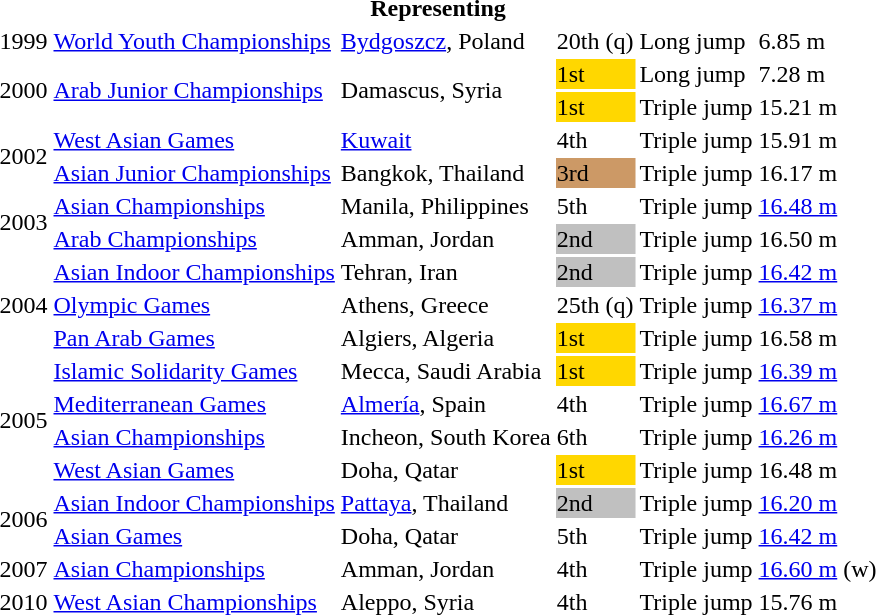<table>
<tr>
<th colspan="6">Representing </th>
</tr>
<tr>
<td>1999</td>
<td><a href='#'>World Youth Championships</a></td>
<td><a href='#'>Bydgoszcz</a>, Poland</td>
<td>20th (q)</td>
<td>Long jump</td>
<td>6.85 m</td>
</tr>
<tr>
<td rowspan=2>2000</td>
<td rowspan=2><a href='#'>Arab Junior Championships</a></td>
<td rowspan=2>Damascus, Syria</td>
<td bgcolor=gold>1st</td>
<td>Long jump</td>
<td>7.28 m</td>
</tr>
<tr>
<td bgcolor=gold>1st</td>
<td>Triple jump</td>
<td>15.21 m</td>
</tr>
<tr>
<td rowspan=2>2002</td>
<td><a href='#'>West Asian Games</a></td>
<td><a href='#'>Kuwait</a></td>
<td>4th</td>
<td>Triple jump</td>
<td>15.91 m</td>
</tr>
<tr>
<td><a href='#'>Asian Junior Championships</a></td>
<td>Bangkok, Thailand</td>
<td bgcolor=cc9966>3rd</td>
<td>Triple jump</td>
<td>16.17 m</td>
</tr>
<tr>
<td rowspan=2>2003</td>
<td><a href='#'>Asian Championships</a></td>
<td>Manila, Philippines</td>
<td>5th</td>
<td>Triple jump</td>
<td><a href='#'>16.48 m</a></td>
</tr>
<tr>
<td><a href='#'>Arab Championships</a></td>
<td>Amman, Jordan</td>
<td bgcolor=silver>2nd</td>
<td>Triple jump</td>
<td>16.50 m</td>
</tr>
<tr>
<td rowspan=3>2004</td>
<td><a href='#'>Asian Indoor Championships</a></td>
<td>Tehran, Iran</td>
<td bgcolor=silver>2nd</td>
<td>Triple jump</td>
<td><a href='#'>16.42 m</a></td>
</tr>
<tr>
<td><a href='#'>Olympic Games</a></td>
<td>Athens, Greece</td>
<td>25th (q)</td>
<td>Triple jump</td>
<td><a href='#'>16.37 m</a></td>
</tr>
<tr>
<td><a href='#'>Pan Arab Games</a></td>
<td>Algiers, Algeria</td>
<td bgcolor=gold>1st</td>
<td>Triple jump</td>
<td>16.58 m</td>
</tr>
<tr>
<td rowspan=4>2005</td>
<td><a href='#'>Islamic Solidarity Games</a></td>
<td>Mecca, Saudi Arabia</td>
<td bgcolor=gold>1st</td>
<td>Triple jump</td>
<td><a href='#'>16.39 m</a></td>
</tr>
<tr>
<td><a href='#'>Mediterranean Games</a></td>
<td><a href='#'>Almería</a>, Spain</td>
<td>4th</td>
<td>Triple jump</td>
<td><a href='#'>16.67 m</a></td>
</tr>
<tr>
<td><a href='#'>Asian Championships</a></td>
<td>Incheon, South Korea</td>
<td>6th</td>
<td>Triple jump</td>
<td><a href='#'>16.26 m</a></td>
</tr>
<tr>
<td><a href='#'>West Asian Games</a></td>
<td>Doha, Qatar</td>
<td bgcolor=gold>1st</td>
<td>Triple jump</td>
<td>16.48 m</td>
</tr>
<tr>
<td rowspan=2>2006</td>
<td><a href='#'>Asian Indoor Championships</a></td>
<td><a href='#'>Pattaya</a>, Thailand</td>
<td bgcolor=silver>2nd</td>
<td>Triple jump</td>
<td><a href='#'>16.20 m</a></td>
</tr>
<tr>
<td><a href='#'>Asian Games</a></td>
<td>Doha, Qatar</td>
<td>5th</td>
<td>Triple jump</td>
<td><a href='#'>16.42 m</a></td>
</tr>
<tr>
<td>2007</td>
<td><a href='#'>Asian Championships</a></td>
<td>Amman, Jordan</td>
<td>4th</td>
<td>Triple jump</td>
<td><a href='#'>16.60 m</a> (w)</td>
</tr>
<tr>
<td>2010</td>
<td><a href='#'>West Asian Championships</a></td>
<td>Aleppo, Syria</td>
<td>4th</td>
<td>Triple jump</td>
<td>15.76 m</td>
</tr>
</table>
